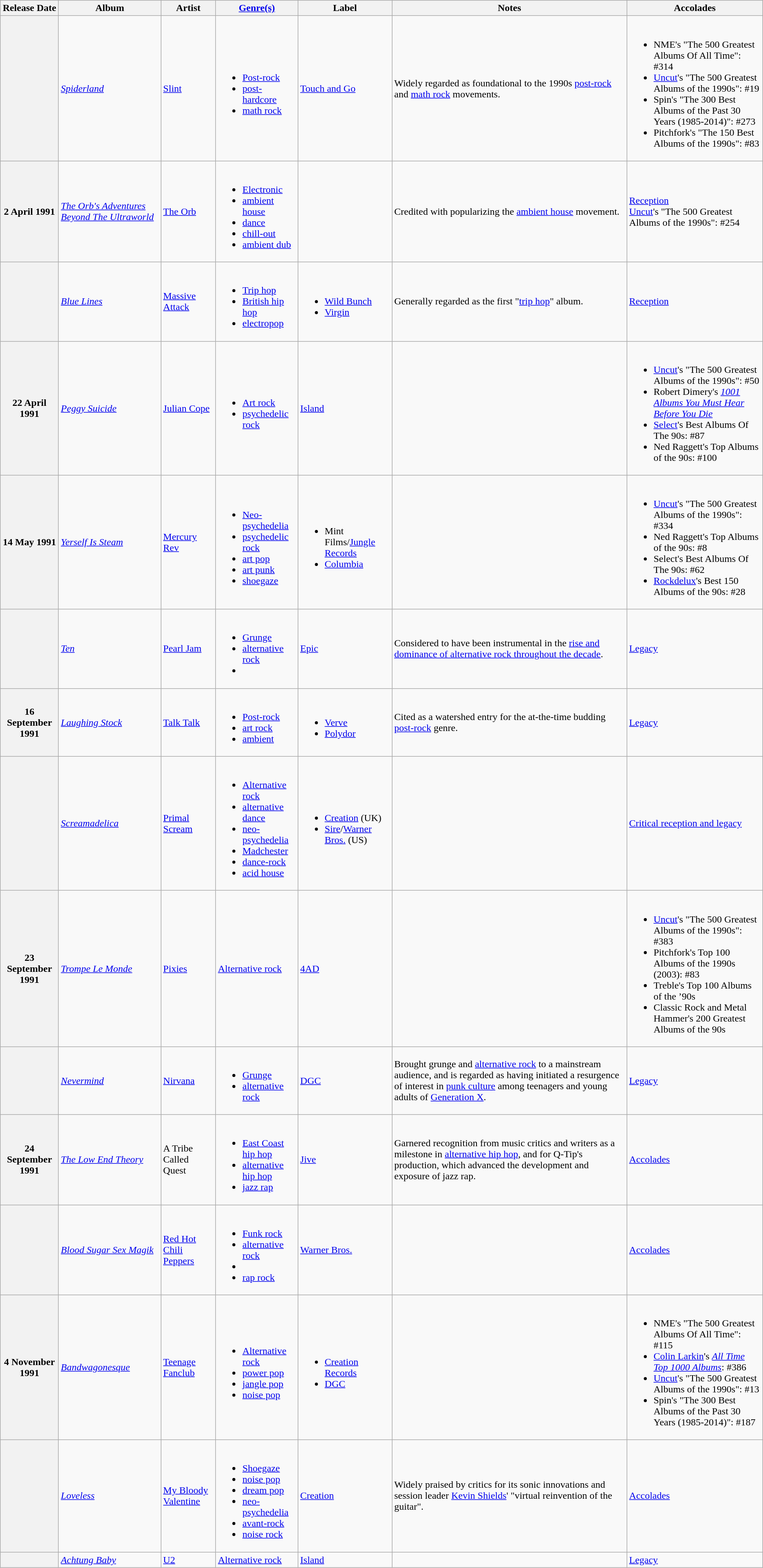<table class="wikitable sortable sticky-header" width="auto">
<tr>
<th scope="col">Release Date</th>
<th scope="col">Album</th>
<th>Artist</th>
<th scope="col"><a href='#'>Genre(s)</a></th>
<th scope="col">Label</th>
<th class="unsortable" scope="col">Notes</th>
<th>Accolades</th>
</tr>
<tr>
<th></th>
<td><em><a href='#'>Spiderland</a></em></td>
<td><a href='#'>Slint</a></td>
<td><br><ul><li><a href='#'>Post-rock</a></li><li><a href='#'>post-hardcore</a></li><li><a href='#'>math rock</a></li></ul></td>
<td><a href='#'>Touch and Go</a></td>
<td>Widely regarded as foundational to the 1990s <a href='#'>post-rock</a> and <a href='#'>math rock</a> movements.</td>
<td><br><ul><li>NME's "The 500 Greatest Albums Of All Time": #314</li><li><a href='#'>Uncut</a>'s "The 500 Greatest Albums of the 1990s": #19</li><li>Spin's "The 300 Best Albums of the Past 30 Years (1985-2014)": #273</li><li>Pitchfork's "The 150 Best Albums of the 1990s": #83</li></ul></td>
</tr>
<tr>
<th>2 April 1991</th>
<td><a href='#'><em>The Orb's Adventures Beyond The Ultraworld</em></a></td>
<td><a href='#'>The Orb</a></td>
<td><br><ul><li><a href='#'>Electronic</a></li><li><a href='#'>ambient house</a></li><li><a href='#'>dance</a></li><li><a href='#'>chill-out</a></li><li><a href='#'>ambient dub</a></li></ul></td>
<td></td>
<td>Credited with popularizing the <a href='#'>ambient house</a> movement.</td>
<td><a href='#'>Reception</a><br><a href='#'>Uncut</a>'s "The 500 Greatest Albums of the 1990s": #254</td>
</tr>
<tr>
<th></th>
<td><em><a href='#'>Blue Lines</a></em></td>
<td><a href='#'>Massive Attack</a></td>
<td><br><ul><li><a href='#'>Trip hop</a></li><li><a href='#'>British hip hop</a></li><li><a href='#'>electropop</a></li></ul></td>
<td><br><ul><li><a href='#'>Wild Bunch</a></li><li><a href='#'>Virgin</a></li></ul></td>
<td>Generally regarded as the first "<a href='#'>trip hop</a>" album.</td>
<td><a href='#'>Reception</a></td>
</tr>
<tr>
<th>22 April 1991</th>
<td><em><a href='#'>Peggy Suicide</a></em></td>
<td><a href='#'>Julian Cope</a></td>
<td><br><ul><li><a href='#'>Art rock</a></li><li><a href='#'>psychedelic rock</a></li></ul></td>
<td><a href='#'>Island</a></td>
<td></td>
<td><br><ul><li><a href='#'>Uncut</a>'s "The 500 Greatest Albums of the 1990s": #50</li><li>Robert Dimery's <em><a href='#'>1001 Albums You Must Hear Before You Die</a></em></li><li><a href='#'>Select</a>'s Best Albums Of The 90s: #87</li><li>Ned Raggett's Top Albums of the 90s: #100</li></ul></td>
</tr>
<tr>
<th>14 May 1991</th>
<td><em><a href='#'>Yerself Is Steam</a></em></td>
<td><a href='#'>Mercury Rev</a></td>
<td><br><ul><li><a href='#'>Neo-psychedelia</a></li><li><a href='#'>psychedelic rock</a></li><li><a href='#'>art pop</a></li><li><a href='#'>art punk</a></li><li><a href='#'>shoegaze</a></li></ul></td>
<td><br><ul><li>Mint Films/<a href='#'>Jungle Records</a></li><li><a href='#'>Columbia</a></li></ul></td>
<td></td>
<td><br><ul><li><a href='#'>Uncut</a>'s "The 500 Greatest Albums of the 1990s": #334</li><li>Ned Raggett's Top Albums of the 90s: #8</li><li>Select's Best Albums Of The 90s: #62</li><li><a href='#'>Rockdelux</a>'s Best 150 Albums of the 90s: #28</li></ul></td>
</tr>
<tr>
<th></th>
<td><a href='#'><em>Ten</em></a></td>
<td><a href='#'>Pearl Jam</a></td>
<td><br><ul><li><a href='#'>Grunge</a></li><li><a href='#'>alternative rock</a></li><li></li></ul></td>
<td><a href='#'>Epic</a></td>
<td>Considered to have been instrumental in the <a href='#'>rise and dominance of alternative rock throughout the decade</a>.</td>
<td><a href='#'>Legacy</a></td>
</tr>
<tr>
<th>16 September 1991</th>
<td><em><a href='#'>Laughing Stock</a></em></td>
<td><a href='#'>Talk Talk</a></td>
<td><br><ul><li><a href='#'>Post-rock</a></li><li><a href='#'>art rock</a></li><li><a href='#'>ambient</a></li></ul></td>
<td><br><ul><li><a href='#'>Verve</a></li><li><a href='#'>Polydor</a></li></ul></td>
<td>Cited as a watershed entry for the at-the-time budding <a href='#'>post-rock</a> genre.</td>
<td><a href='#'>Legacy</a></td>
</tr>
<tr>
<th></th>
<td><em><a href='#'>Screamadelica</a></em></td>
<td><a href='#'>Primal Scream</a></td>
<td><br><ul><li><a href='#'>Alternative rock</a></li><li><a href='#'>alternative dance</a></li><li><a href='#'>neo-psychedelia</a></li><li><a href='#'>Madchester</a></li><li><a href='#'>dance-rock</a></li><li><a href='#'>acid house</a></li></ul></td>
<td><br><ul><li><a href='#'>Creation</a> (UK)</li><li><a href='#'>Sire</a>/<a href='#'>Warner Bros.</a> (US)</li></ul></td>
<td></td>
<td><a href='#'>Critical reception and legacy</a></td>
</tr>
<tr>
<th>23 September 1991</th>
<td><a href='#'><em>Trompe Le Monde</em></a></td>
<td><a href='#'>Pixies</a></td>
<td><a href='#'>Alternative rock</a></td>
<td><a href='#'>4AD</a></td>
<td></td>
<td><br><ul><li><a href='#'>Uncut</a>'s "The 500 Greatest Albums of the 1990s": #383</li><li>Pitchfork's Top 100 Albums of the 1990s (2003): #83</li><li>Treble's Top 100 Albums of the ’90s</li><li>Classic Rock and Metal Hammer's 200 Greatest Albums of the 90s</li></ul></td>
</tr>
<tr>
<th></th>
<td><em><a href='#'>Nevermind</a></em></td>
<td><a href='#'>Nirvana</a></td>
<td><br><ul><li><a href='#'>Grunge</a></li><li><a href='#'>alternative rock</a></li></ul></td>
<td><a href='#'>DGC</a></td>
<td>Brought grunge and <a href='#'>alternative rock</a> to a mainstream audience, and is regarded as having initiated a resurgence of interest in <a href='#'>punk culture</a> among teenagers and young adults of <a href='#'>Generation X</a>. </td>
<td><a href='#'>Legacy</a></td>
</tr>
<tr>
<th>24 September 1991</th>
<td><em><a href='#'>The Low End Theory</a></em></td>
<td>A Tribe Called Quest</td>
<td><br><ul><li><a href='#'>East Coast hip hop</a></li><li><a href='#'>alternative hip hop</a></li><li><a href='#'>jazz rap</a></li></ul></td>
<td><a href='#'>Jive</a></td>
<td>Garnered recognition from music critics and writers as a milestone in <a href='#'>alternative hip hop</a>, and for Q-Tip's production, which advanced the development and exposure of jazz rap.</td>
<td><a href='#'>Accolades</a></td>
</tr>
<tr>
<th></th>
<td><em><a href='#'>Blood Sugar Sex Magik</a></em></td>
<td><a href='#'>Red Hot Chili Peppers</a></td>
<td><br><ul><li><a href='#'>Funk rock</a></li><li><a href='#'>alternative rock</a></li><li></li><li><a href='#'>rap rock</a></li></ul></td>
<td><a href='#'>Warner Bros.</a></td>
<td></td>
<td><a href='#'>Accolades</a></td>
</tr>
<tr>
<th>4 November 1991</th>
<td><em><a href='#'>Bandwagonesque</a></em></td>
<td><a href='#'>Teenage Fanclub</a></td>
<td><br><ul><li><a href='#'>Alternative rock</a></li><li><a href='#'>power pop</a></li><li><a href='#'>jangle pop</a></li><li><a href='#'>noise pop</a></li></ul></td>
<td><br><ul><li><a href='#'>Creation Records</a></li><li><a href='#'>DGC</a></li></ul></td>
<td></td>
<td><br><ul><li>NME's "The 500 Greatest Albums Of All Time": #115</li><li><a href='#'>Colin Larkin</a>'s <em><a href='#'>All Time Top 1000 Albums</a></em>: #386</li><li><a href='#'>Uncut</a>'s "The 500 Greatest Albums of the 1990s": #13</li><li>Spin's "The 300 Best Albums of the Past 30 Years (1985-2014)": #187</li></ul></td>
</tr>
<tr>
<th></th>
<td><a href='#'><em>Loveless</em></a></td>
<td><a href='#'>My Bloody Valentine</a></td>
<td><br><ul><li><a href='#'>Shoegaze</a></li><li><a href='#'>noise pop</a></li><li><a href='#'>dream pop</a></li><li><a href='#'>neo-psychedelia</a></li><li><a href='#'>avant-rock</a></li><li><a href='#'>noise rock</a></li></ul></td>
<td><a href='#'>Creation</a></td>
<td>Widely praised by critics for its sonic innovations and session leader <a href='#'>Kevin Shields</a>' "virtual reinvention of the guitar".</td>
<td><a href='#'>Accolades</a></td>
</tr>
<tr>
<th></th>
<td><em><a href='#'>Achtung Baby</a></em></td>
<td><a href='#'>U2</a></td>
<td><a href='#'>Alternative rock</a></td>
<td><a href='#'>Island</a></td>
<td></td>
<td><a href='#'>Legacy</a></td>
</tr>
</table>
